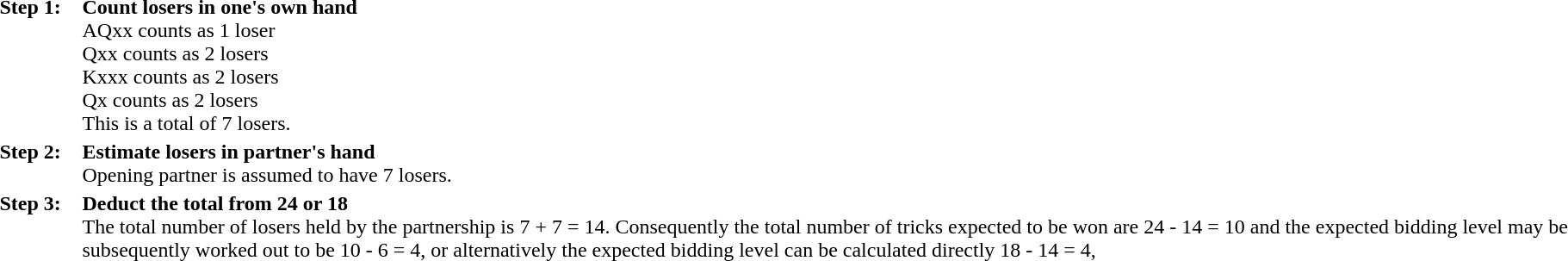<table style="border: none;">
<tr style="vertical-align: top;">
<td style="width:60px"><strong>Step 1:</strong></td>
<td><strong>Count losers in one's own hand</strong><br> AQxx counts as 1 loser<br>
 Qxx counts as 2 losers<br>
 Kxxx counts as 2 losers<br>
 Qx counts as 2 losers<br>
This is a total of 7 losers.</td>
</tr>
<tr style="vertical-align: top;">
<td><strong>Step 2:</strong></td>
<td><strong>Estimate losers in partner's hand</strong><br>Opening partner is assumed to have 7 losers.</td>
</tr>
<tr style="vertical-align: top;">
<td><strong>Step 3:</strong></td>
<td><strong>Deduct the total from 24 or 18</strong><br>The total number of losers held by the partnership is 7 + 7 = 14. Consequently the total number of tricks expected to be won are 24 - 14 = 10 and the expected bidding level may be subsequently worked out to be 10 - 6 = 4, or alternatively the expected bidding level can be calculated directly 18 - 14 = 4,</td>
</tr>
</table>
